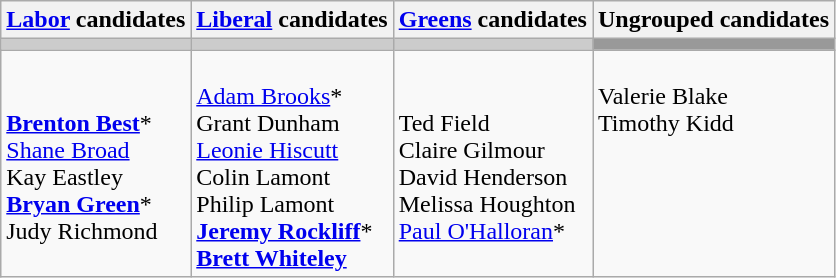<table class="wikitable">
<tr>
<th><a href='#'>Labor</a> candidates</th>
<th><a href='#'>Liberal</a> candidates</th>
<th><a href='#'>Greens</a> candidates</th>
<th>Ungrouped candidates</th>
</tr>
<tr bgcolor="#cccccc">
<td></td>
<td></td>
<td></td>
<td bgcolor="#999999"></td>
</tr>
<tr>
<td><br><strong><a href='#'>Brenton Best</a></strong>*<br>
<a href='#'>Shane Broad</a><br>
Kay Eastley<br>
<strong><a href='#'>Bryan Green</a></strong>*<br>
Judy Richmond</td>
<td><br><a href='#'>Adam Brooks</a>*<br>
Grant Dunham<br>
<a href='#'>Leonie Hiscutt</a><br>
Colin Lamont<br>
Philip Lamont<br>
<strong><a href='#'>Jeremy Rockliff</a></strong>*<br>
<strong><a href='#'>Brett Whiteley</a></strong></td>
<td><br>Ted Field<br>
Claire Gilmour<br>
David Henderson<br>
Melissa Houghton<br>
<a href='#'>Paul O'Halloran</a>*</td>
<td valign=top><br>Valerie Blake<br>
Timothy Kidd</td>
</tr>
</table>
